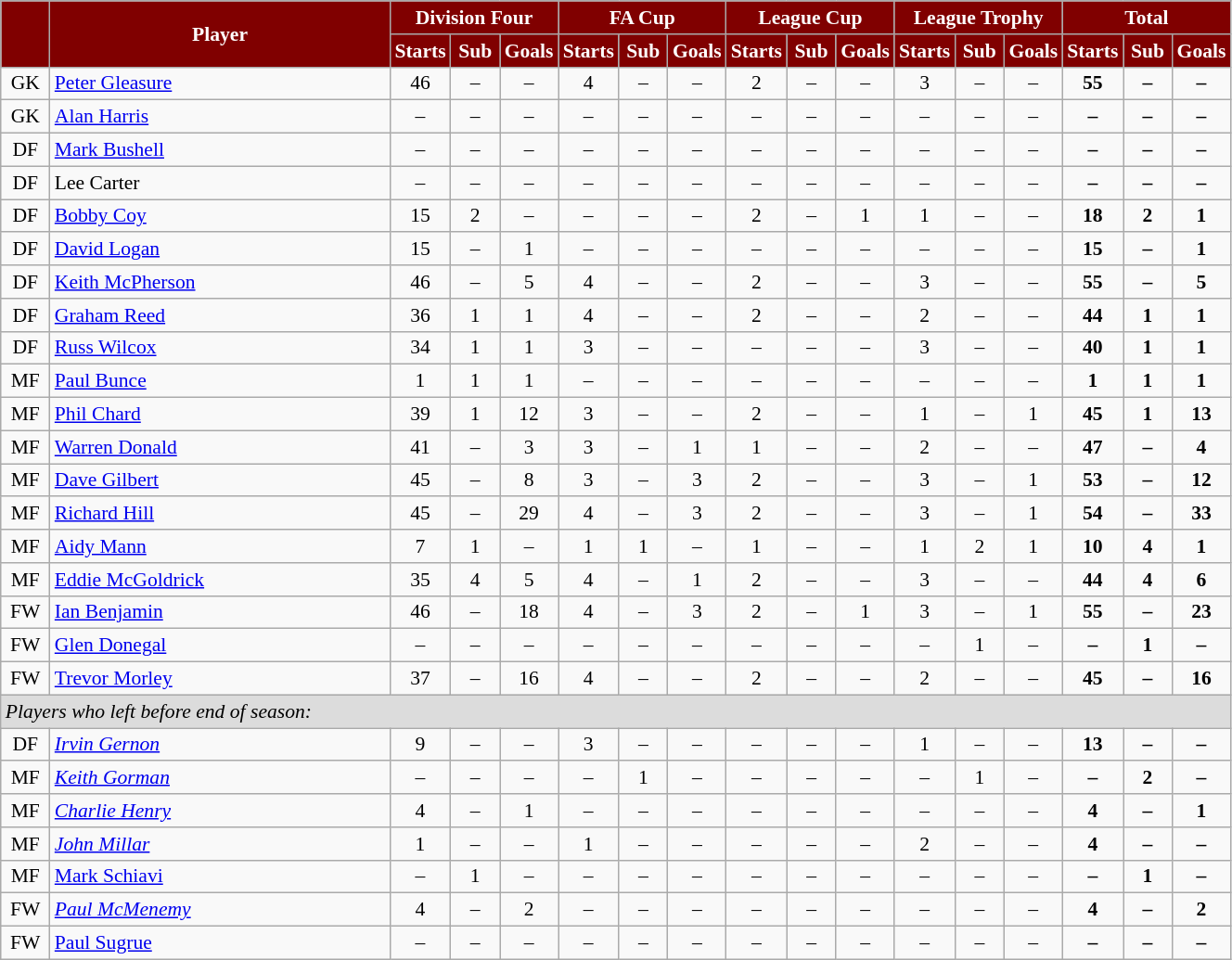<table class="wikitable"  style="text-align:center; font-size:90%; width:70%;">
<tr>
<th rowspan="2" style="background:maroon; color:white; width: 4%"></th>
<th rowspan="2" style="background:maroon; color:white; ">Player</th>
<th colspan="3" style="background:maroon; color:white; ">Division Four</th>
<th colspan="3" style="background:maroon; color:white; ">FA Cup</th>
<th colspan="3" style="background:maroon; color:white; ">League Cup</th>
<th colspan="3" style="background:maroon; color:white; ">League Trophy</th>
<th colspan="3" style="background:maroon; color:white; ">Total</th>
</tr>
<tr>
<th style="background:maroon; color:white; width: 4%;">Starts</th>
<th style="background:maroon; color:white; width: 4%;">Sub</th>
<th style="background:maroon; color:white; width: 4%;">Goals</th>
<th style="background:maroon; color:white; width: 4%;">Starts</th>
<th style="background:maroon; color:white; width: 4%;">Sub</th>
<th style="background:maroon; color:white; width: 4%;">Goals</th>
<th style="background:maroon; color:white; width: 4%;">Starts</th>
<th style="background:maroon; color:white; width: 4%;">Sub</th>
<th style="background:maroon; color:white; width: 4%;">Goals</th>
<th style="background:maroon; color:white; width: 4%;">Starts</th>
<th style="background:maroon; color:white; width: 4%;">Sub</th>
<th style="background:maroon; color:white; width: 4%;">Goals</th>
<th style="background:maroon; color:white; width: 4%;">Starts</th>
<th style="background:maroon; color:white; width: 4%;">Sub</th>
<th style="background:maroon; color:white; width: 4%;">Goals</th>
</tr>
<tr>
<td>GK</td>
<td style="text-align:left;"><a href='#'>Peter Gleasure</a></td>
<td>46</td>
<td>–</td>
<td>–</td>
<td>4</td>
<td>–</td>
<td>–</td>
<td>2</td>
<td>–</td>
<td>–</td>
<td>3</td>
<td>–</td>
<td>–</td>
<td><strong>55</strong></td>
<td><strong>–</strong></td>
<td><strong>–</strong></td>
</tr>
<tr>
<td>GK</td>
<td style="text-align:left;"><a href='#'>Alan Harris</a></td>
<td>–</td>
<td>–</td>
<td>–</td>
<td>–</td>
<td>–</td>
<td>–</td>
<td>–</td>
<td>–</td>
<td>–</td>
<td>–</td>
<td>–</td>
<td>–</td>
<td><strong>–</strong></td>
<td><strong>–</strong></td>
<td><strong>–</strong></td>
</tr>
<tr>
<td>DF</td>
<td style="text-align:left;"><a href='#'>Mark Bushell</a></td>
<td>–</td>
<td>–</td>
<td>–</td>
<td>–</td>
<td>–</td>
<td>–</td>
<td>–</td>
<td>–</td>
<td>–</td>
<td>–</td>
<td>–</td>
<td>–</td>
<td><strong>–</strong></td>
<td><strong>–</strong></td>
<td><strong>–</strong></td>
</tr>
<tr>
<td>DF</td>
<td style="text-align:left;">Lee Carter</td>
<td>–</td>
<td>–</td>
<td>–</td>
<td>–</td>
<td>–</td>
<td>–</td>
<td>–</td>
<td>–</td>
<td>–</td>
<td>–</td>
<td>–</td>
<td>–</td>
<td><strong>–</strong></td>
<td><strong>–</strong></td>
<td><strong>–</strong></td>
</tr>
<tr>
<td>DF</td>
<td style="text-align:left;"><a href='#'>Bobby Coy</a></td>
<td>15</td>
<td>2</td>
<td>–</td>
<td>–</td>
<td>–</td>
<td>–</td>
<td>2</td>
<td>–</td>
<td>1</td>
<td>1</td>
<td>–</td>
<td>–</td>
<td><strong>18</strong></td>
<td><strong>2</strong></td>
<td><strong>1</strong></td>
</tr>
<tr>
<td>DF</td>
<td style="text-align:left;"><a href='#'>David Logan</a></td>
<td>15</td>
<td>–</td>
<td>1</td>
<td>–</td>
<td>–</td>
<td>–</td>
<td>–</td>
<td>–</td>
<td>–</td>
<td>–</td>
<td>–</td>
<td>–</td>
<td><strong>15</strong></td>
<td><strong>–</strong></td>
<td><strong>1</strong></td>
</tr>
<tr>
<td>DF</td>
<td style="text-align:left;"><a href='#'>Keith McPherson</a></td>
<td>46</td>
<td>–</td>
<td>5</td>
<td>4</td>
<td>–</td>
<td>–</td>
<td>2</td>
<td>–</td>
<td>–</td>
<td>3</td>
<td>–</td>
<td>–</td>
<td><strong>55</strong></td>
<td><strong>–</strong></td>
<td><strong>5</strong></td>
</tr>
<tr>
<td>DF</td>
<td style="text-align:left;"><a href='#'>Graham Reed</a></td>
<td>36</td>
<td>1</td>
<td>1</td>
<td>4</td>
<td>–</td>
<td>–</td>
<td>2</td>
<td>–</td>
<td>–</td>
<td>2</td>
<td>–</td>
<td>–</td>
<td><strong>44</strong></td>
<td><strong>1</strong></td>
<td><strong>1</strong></td>
</tr>
<tr>
<td>DF</td>
<td style="text-align:left;"><a href='#'>Russ Wilcox</a></td>
<td>34</td>
<td>1</td>
<td>1</td>
<td>3</td>
<td>–</td>
<td>–</td>
<td>–</td>
<td>–</td>
<td>–</td>
<td>3</td>
<td>–</td>
<td>–</td>
<td><strong>40</strong></td>
<td><strong>1</strong></td>
<td><strong>1</strong></td>
</tr>
<tr>
<td>MF</td>
<td style="text-align:left;"><a href='#'>Paul Bunce</a></td>
<td>1</td>
<td>1</td>
<td>1</td>
<td>–</td>
<td>–</td>
<td>–</td>
<td>–</td>
<td>–</td>
<td>–</td>
<td>–</td>
<td>–</td>
<td>–</td>
<td><strong>1</strong></td>
<td><strong>1</strong></td>
<td><strong>1</strong></td>
</tr>
<tr>
<td>MF</td>
<td style="text-align:left;"><a href='#'>Phil Chard</a></td>
<td>39</td>
<td>1</td>
<td>12</td>
<td>3</td>
<td>–</td>
<td>–</td>
<td>2</td>
<td>–</td>
<td>–</td>
<td>1</td>
<td>–</td>
<td>1</td>
<td><strong>45</strong></td>
<td><strong>1</strong></td>
<td><strong>13</strong></td>
</tr>
<tr>
<td>MF</td>
<td style="text-align:left;"><a href='#'>Warren Donald</a></td>
<td>41</td>
<td>–</td>
<td>3</td>
<td>3</td>
<td>–</td>
<td>1</td>
<td>1</td>
<td>–</td>
<td>–</td>
<td>2</td>
<td>–</td>
<td>–</td>
<td><strong>47</strong></td>
<td><strong>–</strong></td>
<td><strong>4</strong></td>
</tr>
<tr>
<td>MF</td>
<td style="text-align:left;"><a href='#'>Dave Gilbert</a></td>
<td>45</td>
<td>–</td>
<td>8</td>
<td>3</td>
<td>–</td>
<td>3</td>
<td>2</td>
<td>–</td>
<td>–</td>
<td>3</td>
<td>–</td>
<td>1</td>
<td><strong>53</strong></td>
<td><strong>–</strong></td>
<td><strong>12</strong></td>
</tr>
<tr>
<td>MF</td>
<td style="text-align:left;"><a href='#'>Richard Hill</a></td>
<td>45</td>
<td>–</td>
<td>29</td>
<td>4</td>
<td>–</td>
<td>3</td>
<td>2</td>
<td>–</td>
<td>–</td>
<td>3</td>
<td>–</td>
<td>1</td>
<td><strong>54</strong></td>
<td><strong>–</strong></td>
<td><strong>33</strong></td>
</tr>
<tr>
<td>MF</td>
<td style="text-align:left;"><a href='#'>Aidy Mann</a></td>
<td>7</td>
<td>1</td>
<td>–</td>
<td>1</td>
<td>1</td>
<td>–</td>
<td>1</td>
<td>–</td>
<td>–</td>
<td>1</td>
<td>2</td>
<td>1</td>
<td><strong>10</strong></td>
<td><strong>4</strong></td>
<td><strong>1</strong></td>
</tr>
<tr>
<td>MF</td>
<td style="text-align:left;"><a href='#'>Eddie McGoldrick</a></td>
<td>35</td>
<td>4</td>
<td>5</td>
<td>4</td>
<td>–</td>
<td>1</td>
<td>2</td>
<td>–</td>
<td>–</td>
<td>3</td>
<td>–</td>
<td>–</td>
<td><strong>44</strong></td>
<td><strong>4</strong></td>
<td><strong>6</strong></td>
</tr>
<tr>
<td>FW</td>
<td style="text-align:left;"><a href='#'>Ian Benjamin</a></td>
<td>46</td>
<td>–</td>
<td>18</td>
<td>4</td>
<td>–</td>
<td>3</td>
<td>2</td>
<td>–</td>
<td>1</td>
<td>3</td>
<td>–</td>
<td>1</td>
<td><strong>55</strong></td>
<td><strong>–</strong></td>
<td><strong>23</strong></td>
</tr>
<tr>
<td>FW</td>
<td style="text-align:left;"><a href='#'>Glen Donegal</a></td>
<td>–</td>
<td>–</td>
<td>–</td>
<td>–</td>
<td>–</td>
<td>–</td>
<td>–</td>
<td>–</td>
<td>–</td>
<td>–</td>
<td>1</td>
<td>–</td>
<td><strong>–</strong></td>
<td><strong>1</strong></td>
<td><strong>–</strong></td>
</tr>
<tr>
<td>FW</td>
<td style="text-align:left;"><a href='#'>Trevor Morley</a></td>
<td>37</td>
<td>–</td>
<td>16</td>
<td>4</td>
<td>–</td>
<td>–</td>
<td>2</td>
<td>–</td>
<td>–</td>
<td>2</td>
<td>–</td>
<td>–</td>
<td><strong>45</strong></td>
<td><strong>–</strong></td>
<td><strong>16</strong></td>
</tr>
<tr>
<td colspan="20" style="background:#dcdcdc; text-align:left;"><em>Players who left before end of season:</em></td>
</tr>
<tr>
<td>DF</td>
<td style="text-align:left;"><em><a href='#'>Irvin Gernon</a></em></td>
<td>9</td>
<td>–</td>
<td>–</td>
<td>3</td>
<td>–</td>
<td>–</td>
<td>–</td>
<td>–</td>
<td>–</td>
<td>1</td>
<td>–</td>
<td>–</td>
<td><strong>13</strong></td>
<td><strong>–</strong></td>
<td><strong>–</strong></td>
</tr>
<tr>
<td>MF</td>
<td style="text-align:left;"><em><a href='#'>Keith Gorman</a></em></td>
<td>–</td>
<td>–</td>
<td>–</td>
<td>–</td>
<td>1</td>
<td>–</td>
<td>–</td>
<td>–</td>
<td>–</td>
<td>–</td>
<td>1</td>
<td>–</td>
<td><strong>–</strong></td>
<td><strong>2</strong></td>
<td><strong>–</strong></td>
</tr>
<tr>
<td>MF</td>
<td style="text-align:left;"><em><a href='#'>Charlie Henry</a></em></td>
<td>4</td>
<td>–</td>
<td>1</td>
<td>–</td>
<td>–</td>
<td>–</td>
<td>–</td>
<td>–</td>
<td>–</td>
<td>–</td>
<td>–</td>
<td>–</td>
<td><strong>4</strong></td>
<td><strong>–</strong></td>
<td><strong>1</strong></td>
</tr>
<tr>
<td>MF</td>
<td style="text-align:left;"><em><a href='#'>John Millar</a></em></td>
<td>1</td>
<td>–</td>
<td>–</td>
<td>1</td>
<td>–</td>
<td>–</td>
<td>–</td>
<td>–</td>
<td>–</td>
<td>2</td>
<td>–</td>
<td>–</td>
<td><strong>4</strong></td>
<td><strong>–</strong></td>
<td><strong>–</strong></td>
</tr>
<tr>
<td>MF</td>
<td style="text-align:left;"><a href='#'>Mark Schiavi</a></td>
<td>–</td>
<td>1</td>
<td>–</td>
<td>–</td>
<td>–</td>
<td>–</td>
<td>–</td>
<td>–</td>
<td>–</td>
<td>–</td>
<td>–</td>
<td>–</td>
<td><strong>–</strong></td>
<td><strong>1</strong></td>
<td><strong>–</strong></td>
</tr>
<tr>
<td>FW</td>
<td style="text-align:left;"><em><a href='#'>Paul McMenemy</a></em></td>
<td>4</td>
<td>–</td>
<td>2</td>
<td>–</td>
<td>–</td>
<td>–</td>
<td>–</td>
<td>–</td>
<td>–</td>
<td>–</td>
<td>–</td>
<td>–</td>
<td><strong>4</strong></td>
<td><strong>–</strong></td>
<td><strong>2</strong></td>
</tr>
<tr>
<td>FW</td>
<td style="text-align:left;"><a href='#'>Paul Sugrue</a></td>
<td>–</td>
<td>–</td>
<td>–</td>
<td>–</td>
<td>–</td>
<td>–</td>
<td>–</td>
<td>–</td>
<td>–</td>
<td>–</td>
<td>–</td>
<td>–</td>
<td><strong>–</strong></td>
<td><strong>–</strong></td>
<td><strong>–</strong></td>
</tr>
</table>
